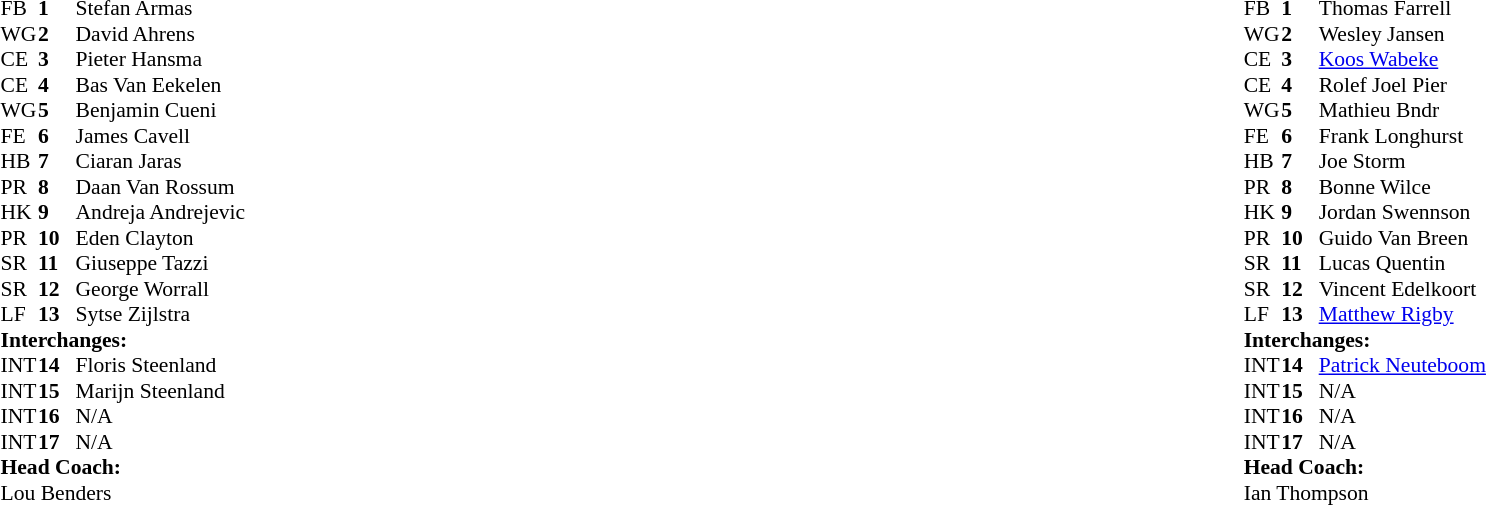<table style="width:100%">
<tr>
<td style="vertical-align:top;width:40%"><br><table style="font-size:90%" cellspacing="0" cellpadding="0">
<tr>
<th width=25></th>
<th width=25></th>
</tr>
<tr>
<td>FB</td>
<td><strong>1</strong></td>
<td> Stefan Armas</td>
</tr>
<tr>
<td>WG</td>
<td><strong>2</strong></td>
<td> David Ahrens</td>
</tr>
<tr>
<td>CE</td>
<td><strong>3</strong></td>
<td> Pieter Hansma</td>
</tr>
<tr>
<td>CE</td>
<td><strong>4</strong></td>
<td> Bas Van Eekelen</td>
</tr>
<tr>
<td>WG</td>
<td><strong>5</strong></td>
<td> Benjamin Cueni</td>
</tr>
<tr>
<td>FE</td>
<td><strong>6</strong></td>
<td> James Cavell</td>
</tr>
<tr>
<td>HB</td>
<td><strong>7</strong></td>
<td> Ciaran Jaras</td>
</tr>
<tr>
<td>PR</td>
<td><strong>8</strong></td>
<td> Daan Van Rossum</td>
</tr>
<tr>
<td>HK</td>
<td><strong>9</strong></td>
<td> Andreja Andrejevic</td>
</tr>
<tr>
<td>PR</td>
<td><strong>10</strong></td>
<td> Eden Clayton</td>
</tr>
<tr>
<td>SR</td>
<td><strong>11</strong></td>
<td> Giuseppe Tazzi</td>
</tr>
<tr>
<td>SR</td>
<td><strong>12</strong></td>
<td> George Worrall</td>
</tr>
<tr>
<td>LF</td>
<td><strong>13</strong></td>
<td> Sytse Zijlstra</td>
</tr>
<tr>
<td colspan="3"><strong>Interchanges:</strong></td>
</tr>
<tr>
<td>INT</td>
<td><strong>14</strong></td>
<td> Floris Steenland</td>
</tr>
<tr>
<td>INT</td>
<td><strong>15</strong></td>
<td> Marijn Steenland</td>
</tr>
<tr>
<td>INT</td>
<td><strong>16</strong></td>
<td> N/A</td>
</tr>
<tr>
<td>INT</td>
<td><strong>17</strong></td>
<td> N/A</td>
</tr>
<tr>
<td colspan=3><strong>Head Coach:</strong></td>
</tr>
<tr>
<td colspan=4> Lou Benders</td>
</tr>
</table>
</td>
<td style="vertical-align:top; width:50%"><br><table cellspacing="0" cellpadding="0" style="font-size:90%; margin:auto">
<tr>
<th width=25></th>
<th width=25></th>
</tr>
<tr>
<td>FB</td>
<td><strong>1</strong></td>
<td> Thomas Farrell</td>
</tr>
<tr>
<td>WG</td>
<td><strong>2</strong></td>
<td> Wesley Jansen</td>
</tr>
<tr>
<td>CE</td>
<td><strong>3</strong></td>
<td> <a href='#'>Koos Wabeke</a></td>
</tr>
<tr>
<td>CE</td>
<td><strong>4</strong></td>
<td> Rolef Joel Pier</td>
</tr>
<tr>
<td>WG</td>
<td><strong>5</strong></td>
<td> Mathieu Bndr</td>
</tr>
<tr>
<td>FE</td>
<td><strong>6</strong></td>
<td> Frank Longhurst</td>
</tr>
<tr>
<td>HB</td>
<td><strong>7</strong></td>
<td> Joe Storm</td>
</tr>
<tr>
<td>PR</td>
<td><strong>8</strong></td>
<td> Bonne Wilce</td>
</tr>
<tr>
<td>HK</td>
<td><strong>9</strong></td>
<td> Jordan Swennson</td>
</tr>
<tr>
<td>PR</td>
<td><strong>10</strong></td>
<td> Guido Van Breen</td>
</tr>
<tr>
<td>SR</td>
<td><strong>11</strong></td>
<td> Lucas Quentin</td>
</tr>
<tr>
<td>SR</td>
<td><strong>12</strong></td>
<td> Vincent Edelkoort</td>
</tr>
<tr>
<td>LF</td>
<td><strong>13</strong></td>
<td> <a href='#'>Matthew Rigby</a></td>
</tr>
<tr>
<td colspan="3"><strong>Interchanges:</strong></td>
</tr>
<tr>
<td>INT</td>
<td><strong>14</strong></td>
<td> <a href='#'>Patrick Neuteboom</a></td>
</tr>
<tr>
<td>INT</td>
<td><strong>15</strong></td>
<td> N/A</td>
</tr>
<tr>
<td>INT</td>
<td><strong>16</strong></td>
<td> N/A</td>
</tr>
<tr>
<td>INT</td>
<td><strong>17</strong></td>
<td> N/A</td>
</tr>
<tr>
<td colspan=3><strong>Head Coach:</strong></td>
</tr>
<tr>
<td colspan=4> Ian Thompson</td>
</tr>
</table>
</td>
</tr>
</table>
